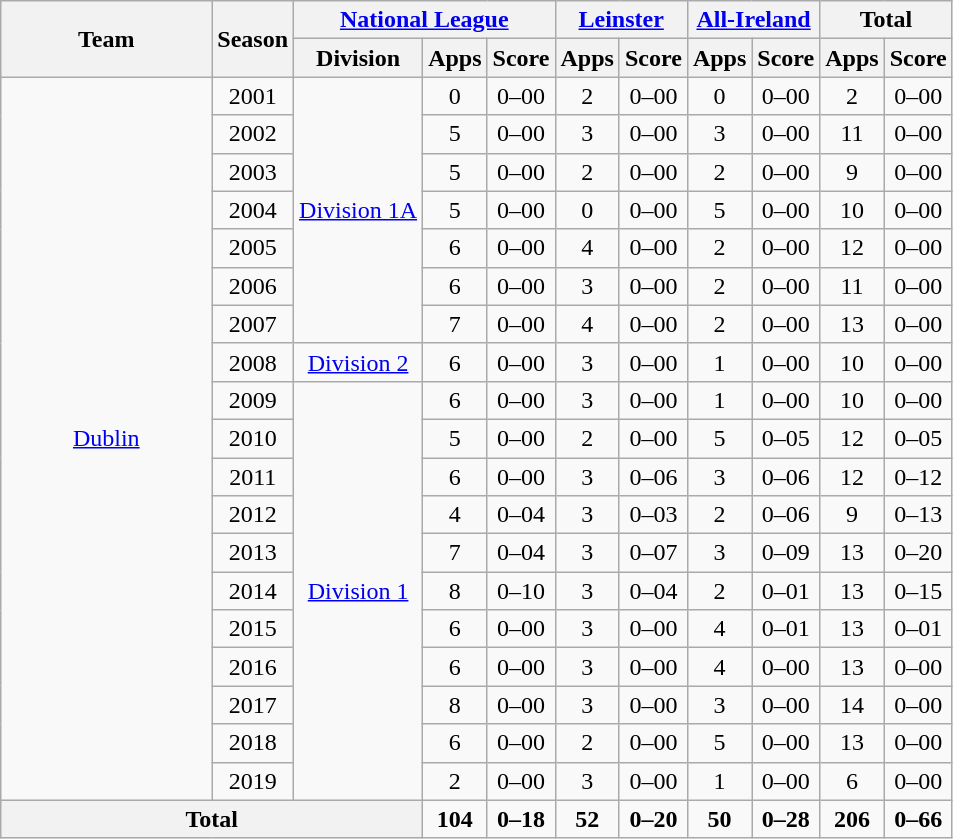<table class="wikitable" style="text-align:center">
<tr>
<th rowspan=2 style="width: 100pt">Team</th>
<th rowspan=2>Season</th>
<th colspan=3><a href='#'>National League</a></th>
<th colspan=2><a href='#'>Leinster</a></th>
<th colspan=2><a href='#'>All-Ireland</a></th>
<th colspan=2>Total</th>
</tr>
<tr>
<th>Division</th>
<th>Apps</th>
<th>Score</th>
<th>Apps</th>
<th>Score</th>
<th>Apps</th>
<th>Score</th>
<th>Apps</th>
<th>Score</th>
</tr>
<tr>
<td rowspan=19><a href='#'>Dublin</a></td>
<td>2001</td>
<td rowspan=7><a href='#'>Division 1A</a></td>
<td>0</td>
<td>0–00</td>
<td>2</td>
<td>0–00</td>
<td>0</td>
<td>0–00</td>
<td>2</td>
<td>0–00</td>
</tr>
<tr>
<td>2002</td>
<td>5</td>
<td>0–00</td>
<td>3</td>
<td>0–00</td>
<td>3</td>
<td>0–00</td>
<td>11</td>
<td>0–00</td>
</tr>
<tr>
<td>2003</td>
<td>5</td>
<td>0–00</td>
<td>2</td>
<td>0–00</td>
<td>2</td>
<td>0–00</td>
<td>9</td>
<td>0–00</td>
</tr>
<tr>
<td>2004</td>
<td>5</td>
<td>0–00</td>
<td>0</td>
<td>0–00</td>
<td>5</td>
<td>0–00</td>
<td>10</td>
<td>0–00</td>
</tr>
<tr>
<td>2005</td>
<td>6</td>
<td>0–00</td>
<td>4</td>
<td>0–00</td>
<td>2</td>
<td>0–00</td>
<td>12</td>
<td>0–00</td>
</tr>
<tr>
<td>2006</td>
<td>6</td>
<td>0–00</td>
<td>3</td>
<td>0–00</td>
<td>2</td>
<td>0–00</td>
<td>11</td>
<td>0–00</td>
</tr>
<tr>
<td>2007</td>
<td>7</td>
<td>0–00</td>
<td>4</td>
<td>0–00</td>
<td>2</td>
<td>0–00</td>
<td>13</td>
<td>0–00</td>
</tr>
<tr>
<td>2008</td>
<td rowspan=1><a href='#'>Division 2</a></td>
<td>6</td>
<td>0–00</td>
<td>3</td>
<td>0–00</td>
<td>1</td>
<td>0–00</td>
<td>10</td>
<td>0–00</td>
</tr>
<tr>
<td>2009</td>
<td rowspan=11><a href='#'>Division 1</a></td>
<td>6</td>
<td>0–00</td>
<td>3</td>
<td>0–00</td>
<td>1</td>
<td>0–00</td>
<td>10</td>
<td>0–00</td>
</tr>
<tr>
<td>2010</td>
<td>5</td>
<td>0–00</td>
<td>2</td>
<td>0–00</td>
<td>5</td>
<td>0–05</td>
<td>12</td>
<td>0–05</td>
</tr>
<tr>
<td>2011</td>
<td>6</td>
<td>0–00</td>
<td>3</td>
<td>0–06</td>
<td>3</td>
<td>0–06</td>
<td>12</td>
<td>0–12</td>
</tr>
<tr>
<td>2012</td>
<td>4</td>
<td>0–04</td>
<td>3</td>
<td>0–03</td>
<td>2</td>
<td>0–06</td>
<td>9</td>
<td>0–13</td>
</tr>
<tr>
<td>2013</td>
<td>7</td>
<td>0–04</td>
<td>3</td>
<td>0–07</td>
<td>3</td>
<td>0–09</td>
<td>13</td>
<td>0–20</td>
</tr>
<tr>
<td>2014</td>
<td>8</td>
<td>0–10</td>
<td>3</td>
<td>0–04</td>
<td>2</td>
<td>0–01</td>
<td>13</td>
<td>0–15</td>
</tr>
<tr>
<td>2015</td>
<td>6</td>
<td>0–00</td>
<td>3</td>
<td>0–00</td>
<td>4</td>
<td>0–01</td>
<td>13</td>
<td>0–01</td>
</tr>
<tr>
<td>2016</td>
<td>6</td>
<td>0–00</td>
<td>3</td>
<td>0–00</td>
<td>4</td>
<td>0–00</td>
<td>13</td>
<td>0–00</td>
</tr>
<tr>
<td>2017</td>
<td>8</td>
<td>0–00</td>
<td>3</td>
<td>0–00</td>
<td>3</td>
<td>0–00</td>
<td>14</td>
<td>0–00</td>
</tr>
<tr>
<td>2018</td>
<td>6</td>
<td>0–00</td>
<td>2</td>
<td>0–00</td>
<td>5</td>
<td>0–00</td>
<td>13</td>
<td>0–00</td>
</tr>
<tr>
<td>2019</td>
<td>2</td>
<td>0–00</td>
<td>3</td>
<td>0–00</td>
<td>1</td>
<td>0–00</td>
<td>6</td>
<td>0–00</td>
</tr>
<tr>
<th colspan=3>Total</th>
<td><strong>104</strong></td>
<td><strong>0–18</strong></td>
<td><strong>52</strong></td>
<td><strong>0–20</strong></td>
<td><strong>50</strong></td>
<td><strong>0–28</strong></td>
<td><strong>206</strong></td>
<td><strong>0–66</strong></td>
</tr>
</table>
